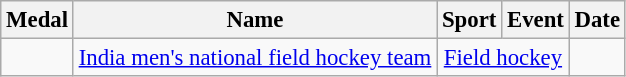<table class="wikitable" style="font-size:95%">
<tr>
<th>Medal</th>
<th>Name</th>
<th>Sport</th>
<th>Event</th>
<th>Date</th>
</tr>
<tr>
<td></td>
<td><a href='#'>India men's national field hockey team</a><br></td>
<td colspan=2 align=center><a href='#'>Field hockey</a></td>
<td></td>
</tr>
</table>
